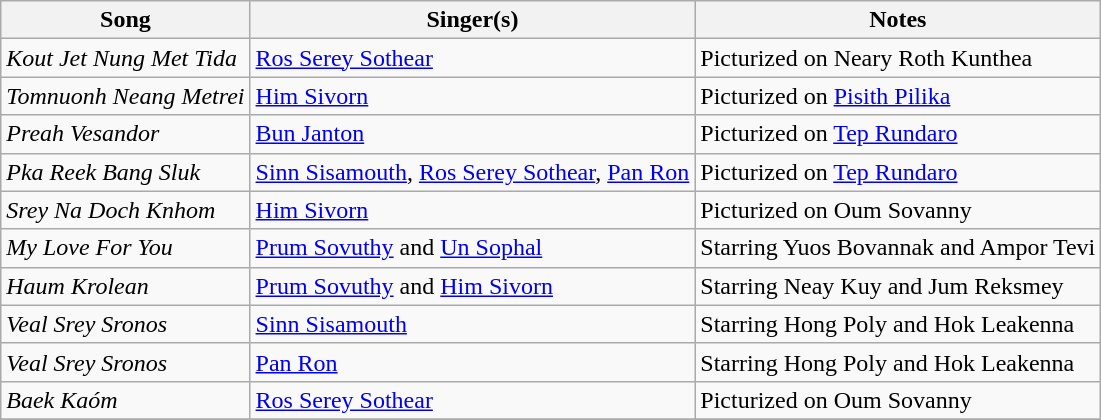<table class="wikitable">
<tr>
<th>Song</th>
<th>Singer(s)</th>
<th>Notes</th>
</tr>
<tr>
<td><em>Kout Jet Nung Met Tida</em></td>
<td><a href='#'>Ros Serey Sothear</a></td>
<td>Picturized on Neary Roth Kunthea</td>
</tr>
<tr>
<td><em>Tomnuonh Neang Metrei</em></td>
<td><a href='#'>Him Sivorn</a></td>
<td>Picturized on <a href='#'>Pisith Pilika</a></td>
</tr>
<tr>
<td><em>Preah Vesandor</em></td>
<td><a href='#'>Bun Janton</a></td>
<td>Picturized on <a href='#'>Tep Rundaro</a></td>
</tr>
<tr>
<td><em>Pka Reek Bang Sluk</em></td>
<td><a href='#'>Sinn Sisamouth</a>, <a href='#'>Ros Serey Sothear</a>, <a href='#'>Pan Ron</a></td>
<td>Picturized on <a href='#'>Tep Rundaro</a></td>
</tr>
<tr>
<td><em>Srey Na Doch Knhom</em></td>
<td><a href='#'>Him Sivorn</a></td>
<td>Picturized on Oum Sovanny</td>
</tr>
<tr>
<td><em>My Love For You</em></td>
<td><a href='#'>Prum Sovuthy</a> and <a href='#'>Un Sophal</a></td>
<td>Starring Yuos Bovannak and Ampor Tevi</td>
</tr>
<tr>
<td><em>Haum Krolean</em></td>
<td><a href='#'>Prum Sovuthy</a> and <a href='#'>Him Sivorn</a></td>
<td>Starring Neay Kuy and Jum Reksmey</td>
</tr>
<tr>
<td><em>Veal Srey Sronos</em></td>
<td><a href='#'>Sinn Sisamouth</a></td>
<td>Starring Hong Poly and Hok Leakenna</td>
</tr>
<tr>
<td><em>Veal Srey Sronos</em></td>
<td><a href='#'>Pan Ron</a></td>
<td>Starring Hong Poly and Hok Leakenna</td>
</tr>
<tr>
<td><em>Baek Kaóm</em></td>
<td><a href='#'>Ros Serey Sothear</a></td>
<td>Picturized on Oum Sovanny</td>
</tr>
<tr>
</tr>
</table>
